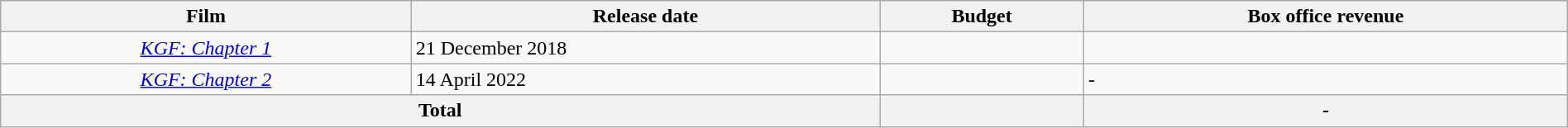<table class="wikitable" style="width:100%;">
<tr>
<th style="text-align:centr;">Film</th>
<th style="text-align:centr;">Release date</th>
<th style="text-align:centr;">Budget</th>
<th style="text-align:centr;">Box office revenue</th>
</tr>
<tr>
<td style="text-align:center;"><em><a href='#'>KGF: Chapter 1</a></em></td>
<td>21 December 2018</td>
<td></td>
<td></td>
</tr>
<tr>
<td style="text-align:center;"><em><a href='#'>KGF: Chapter 2</a></em></td>
<td>14 April 2022</td>
<td></td>
<td> - </td>
</tr>
<tr>
<th colspan="2" style="text-align:centr;">Total</th>
<th style="text-align:centr;"></th>
<th style="text-align:centr;"> - </th>
</tr>
</table>
